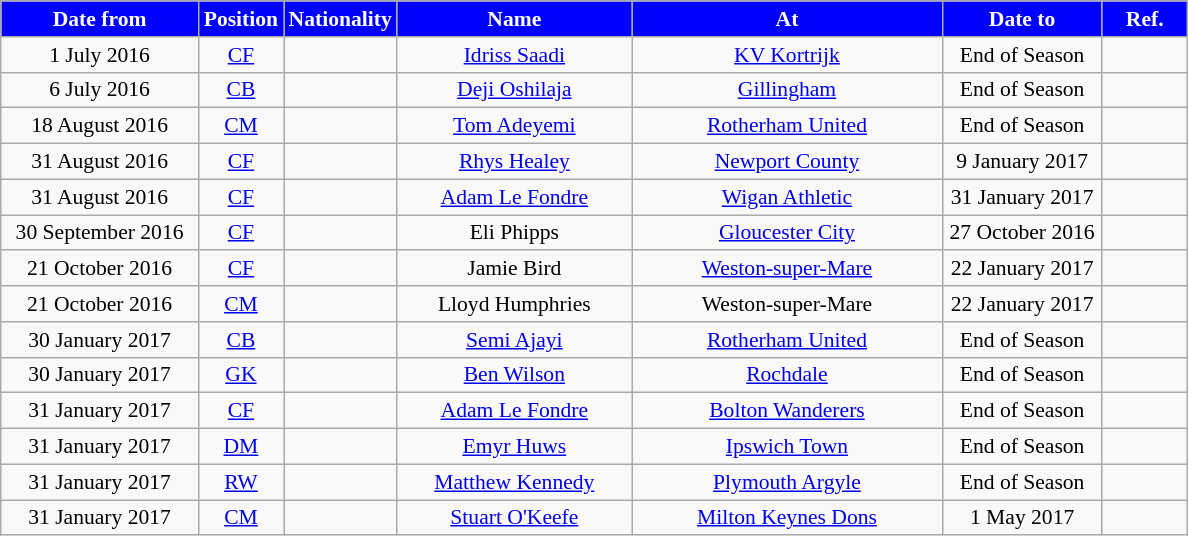<table class="wikitable"  style="text-align:center; font-size:90%; ">
<tr>
<th style="background:#0000FF; color:white; width:125px;">Date from</th>
<th style="background:#0000FF; color:white; width:50px;">Position</th>
<th style="background:#0000FF; color:white; width:50px;">Nationality</th>
<th style="background:#0000FF; color:white; width:150px;">Name</th>
<th style="background:#0000FF; color:white; width:200px;">At</th>
<th style="background:#0000FF; color:white; width:100px;">Date to</th>
<th style="background:#0000FF; color:white; width:50px;">Ref.</th>
</tr>
<tr>
<td>1 July 2016</td>
<td><a href='#'>CF</a></td>
<td></td>
<td><a href='#'>Idriss Saadi</a></td>
<td><a href='#'>KV Kortrijk</a></td>
<td>End of Season</td>
<td></td>
</tr>
<tr>
<td>6 July 2016</td>
<td><a href='#'>CB</a></td>
<td></td>
<td><a href='#'>Deji Oshilaja</a></td>
<td><a href='#'>Gillingham</a></td>
<td>End of Season</td>
<td></td>
</tr>
<tr>
<td>18 August 2016</td>
<td><a href='#'>CM</a></td>
<td></td>
<td><a href='#'>Tom Adeyemi</a></td>
<td><a href='#'>Rotherham United</a></td>
<td>End of Season</td>
<td></td>
</tr>
<tr>
<td>31 August 2016</td>
<td><a href='#'>CF</a></td>
<td></td>
<td><a href='#'>Rhys Healey</a></td>
<td><a href='#'>Newport County</a></td>
<td>9 January 2017</td>
<td></td>
</tr>
<tr>
<td>31 August 2016</td>
<td><a href='#'>CF</a></td>
<td></td>
<td><a href='#'>Adam Le Fondre</a></td>
<td><a href='#'>Wigan Athletic</a></td>
<td>31 January 2017</td>
<td></td>
</tr>
<tr>
<td>30 September 2016</td>
<td><a href='#'>CF</a></td>
<td></td>
<td>Eli Phipps</td>
<td><a href='#'>Gloucester City</a></td>
<td>27 October 2016</td>
<td></td>
</tr>
<tr>
<td>21 October 2016</td>
<td><a href='#'>CF</a></td>
<td></td>
<td>Jamie Bird</td>
<td><a href='#'>Weston-super-Mare</a></td>
<td>22 January 2017</td>
<td></td>
</tr>
<tr>
<td>21 October 2016</td>
<td><a href='#'>CM</a></td>
<td></td>
<td>Lloyd Humphries</td>
<td>Weston-super-Mare</td>
<td>22 January 2017</td>
<td></td>
</tr>
<tr>
<td>30 January 2017</td>
<td><a href='#'>CB</a></td>
<td></td>
<td><a href='#'>Semi Ajayi</a></td>
<td><a href='#'>Rotherham United</a></td>
<td>End of Season</td>
<td></td>
</tr>
<tr>
<td>30 January 2017</td>
<td><a href='#'>GK</a></td>
<td></td>
<td><a href='#'>Ben Wilson</a></td>
<td><a href='#'>Rochdale</a></td>
<td>End of Season</td>
<td></td>
</tr>
<tr>
<td>31 January 2017</td>
<td><a href='#'>CF</a></td>
<td></td>
<td><a href='#'>Adam Le Fondre</a></td>
<td><a href='#'>Bolton Wanderers</a></td>
<td>End of Season</td>
<td></td>
</tr>
<tr>
<td>31 January 2017</td>
<td><a href='#'>DM</a></td>
<td></td>
<td><a href='#'>Emyr Huws</a></td>
<td><a href='#'>Ipswich Town</a></td>
<td>End of Season</td>
<td></td>
</tr>
<tr>
<td>31 January 2017</td>
<td><a href='#'>RW</a></td>
<td></td>
<td><a href='#'>Matthew Kennedy</a></td>
<td><a href='#'>Plymouth Argyle</a></td>
<td>End of Season</td>
<td></td>
</tr>
<tr>
<td>31 January 2017</td>
<td><a href='#'>CM</a></td>
<td></td>
<td><a href='#'>Stuart O'Keefe</a></td>
<td><a href='#'>Milton Keynes Dons</a></td>
<td>1 May 2017</td>
<td></td>
</tr>
</table>
